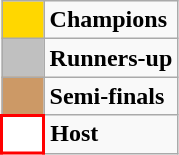<table class="wikitable" style="text-align:center">
<tr>
<td style="background:gold" width="20"></td>
<td align="left"><strong>Champions</strong></td>
</tr>
<tr>
<td style="background:silver" width="20"></td>
<td align="left"><strong>Runners-up</strong></td>
</tr>
<tr>
<td style="background:#cc9966" width="20"></td>
<td align="left"><strong>Semi-finals</strong></td>
</tr>
<tr>
<td style="background:white; border:2px solid red" width="20"></td>
<td align="left"><strong>Host</strong></td>
</tr>
</table>
